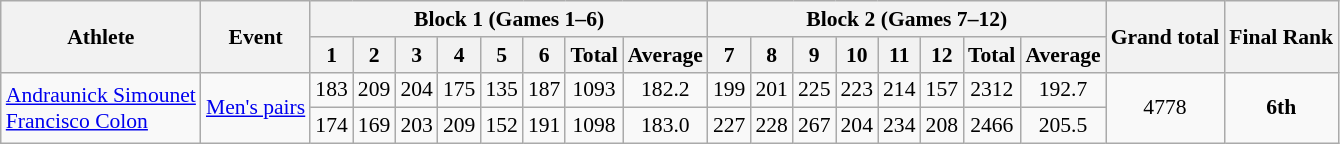<table class="wikitable" border="1" style="font-size:90%">
<tr>
<th rowspan=2>Athlete</th>
<th rowspan=2>Event</th>
<th colspan=8>Block 1 (Games 1–6)</th>
<th colspan=8>Block 2 (Games 7–12)</th>
<th rowspan=2>Grand total</th>
<th rowspan=2>Final Rank</th>
</tr>
<tr>
<th>1</th>
<th>2</th>
<th>3</th>
<th>4</th>
<th>5</th>
<th>6</th>
<th>Total</th>
<th>Average</th>
<th>7</th>
<th>8</th>
<th>9</th>
<th>10</th>
<th>11</th>
<th>12</th>
<th>Total</th>
<th>Average</th>
</tr>
<tr>
<td rowspan=2><a href='#'>Andraunick Simounet</a> <br> <a href='#'>Francisco Colon</a></td>
<td rowspan=2><a href='#'>Men's pairs</a></td>
<td align=center>183</td>
<td align=center>209</td>
<td align=center>204</td>
<td align=center>175</td>
<td align=center>135</td>
<td align=center>187</td>
<td align=center>1093</td>
<td align=center>182.2</td>
<td align=center>199</td>
<td align=center>201</td>
<td align=center>225</td>
<td align=center>223</td>
<td align=center>214</td>
<td align=center>157</td>
<td align=center>2312</td>
<td align=center>192.7</td>
<td align=center rowspan=2>4778</td>
<td align=center rowspan=2><strong>6th</strong></td>
</tr>
<tr>
<td align=center>174</td>
<td align=center>169</td>
<td align=center>203</td>
<td align=center>209</td>
<td align=center>152</td>
<td align=center>191</td>
<td align=center>1098</td>
<td align=center>183.0</td>
<td align=center>227</td>
<td align=center>228</td>
<td align=center>267</td>
<td align=center>204</td>
<td align=center>234</td>
<td align=center>208</td>
<td align=center>2466</td>
<td align=center>205.5</td>
</tr>
</table>
